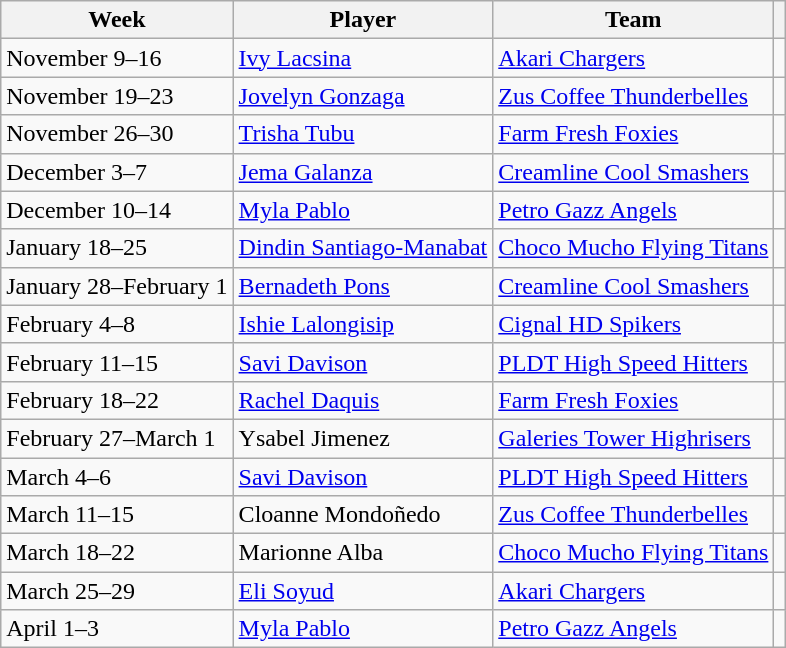<table class="wikitable">
<tr>
<th>Week</th>
<th>Player</th>
<th>Team</th>
<th></th>
</tr>
<tr>
<td>November 9–16</td>
<td><a href='#'>Ivy Lacsina</a></td>
<td><a href='#'>Akari Chargers</a></td>
<td style="text-align:center"></td>
</tr>
<tr>
<td>November 19–23</td>
<td><a href='#'>Jovelyn Gonzaga</a></td>
<td><a href='#'>Zus Coffee Thunderbelles</a></td>
<td style="text-align:center"></td>
</tr>
<tr>
<td>November 26–30</td>
<td><a href='#'>Trisha Tubu</a></td>
<td><a href='#'>Farm Fresh Foxies</a></td>
<td style="text-align:center"></td>
</tr>
<tr>
<td>December 3–7</td>
<td><a href='#'>Jema Galanza</a></td>
<td><a href='#'>Creamline Cool Smashers</a></td>
<td style="text-align:center"></td>
</tr>
<tr>
<td>December 10–14</td>
<td><a href='#'>Myla Pablo</a></td>
<td><a href='#'>Petro Gazz Angels</a></td>
<td style="text-align:center"></td>
</tr>
<tr>
<td>January 18–25</td>
<td><a href='#'>Dindin Santiago-Manabat</a></td>
<td><a href='#'>Choco Mucho Flying Titans</a></td>
<td style="text-align:center"></td>
</tr>
<tr>
<td>January 28–February 1</td>
<td><a href='#'>Bernadeth Pons</a></td>
<td><a href='#'>Creamline Cool Smashers</a></td>
<td style="text-align:center"></td>
</tr>
<tr>
<td>February 4–8</td>
<td><a href='#'>Ishie Lalongisip</a></td>
<td><a href='#'>Cignal HD Spikers</a></td>
<td style="text-align:center"></td>
</tr>
<tr>
<td>February 11–15</td>
<td><a href='#'>Savi Davison</a></td>
<td><a href='#'>PLDT High Speed Hitters</a></td>
<td style="text-align:center"></td>
</tr>
<tr>
<td>February 18–22</td>
<td><a href='#'>Rachel Daquis</a></td>
<td><a href='#'>Farm Fresh Foxies</a></td>
<td style="text-align:center"></td>
</tr>
<tr>
<td>February 27–March 1</td>
<td>Ysabel Jimenez</td>
<td><a href='#'>Galeries Tower Highrisers</a></td>
<td style="text-align:center"></td>
</tr>
<tr>
<td>March 4–6</td>
<td><a href='#'>Savi Davison</a></td>
<td><a href='#'>PLDT High Speed Hitters</a></td>
<td style="text-align:center"></td>
</tr>
<tr>
<td>March 11–15</td>
<td>Cloanne Mondoñedo</td>
<td><a href='#'>Zus Coffee Thunderbelles</a></td>
<td style="text-align:center"></td>
</tr>
<tr>
<td>March 18–22</td>
<td>Marionne Alba</td>
<td><a href='#'>Choco Mucho Flying Titans</a></td>
<td style="text-align:center"></td>
</tr>
<tr>
<td>March 25–29</td>
<td><a href='#'>Eli Soyud</a></td>
<td><a href='#'>Akari Chargers</a></td>
<td style="text-align:center"></td>
</tr>
<tr>
<td>April 1–3</td>
<td><a href='#'>Myla Pablo</a></td>
<td><a href='#'>Petro Gazz Angels</a></td>
<td style="text-align:center"></td>
</tr>
</table>
